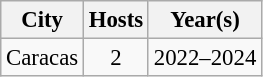<table class="wikitable sortable" style="font-size: 95%;">
<tr>
<th>City</th>
<th>Hosts</th>
<th>Year(s)</th>
</tr>
<tr>
<td>Caracas</td>
<td align="center">2</td>
<td>2022–2024</td>
</tr>
</table>
